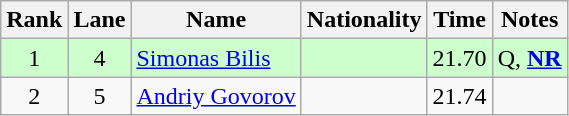<table class="wikitable sortable" style="text-align:center">
<tr>
<th>Rank</th>
<th>Lane</th>
<th>Name</th>
<th>Nationality</th>
<th>Time</th>
<th>Notes</th>
</tr>
<tr bgcolor=ccffcc>
<td>1</td>
<td>4</td>
<td align=left><a href='#'>Simonas Bilis</a></td>
<td align=left></td>
<td>21.70</td>
<td>Q, <strong><a href='#'>NR</a></strong></td>
</tr>
<tr>
<td>2</td>
<td>5</td>
<td align=left><a href='#'>Andriy Govorov</a></td>
<td align=left></td>
<td>21.74</td>
<td></td>
</tr>
</table>
